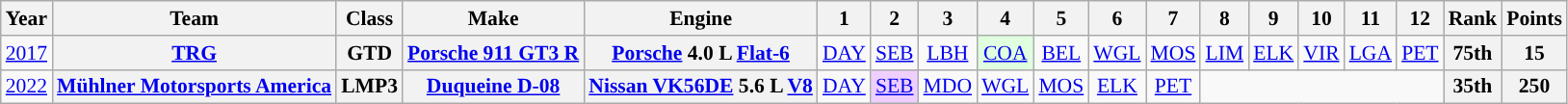<table class="wikitable" style="text-align:center; font-size:90%">
<tr>
<th>Year</th>
<th>Team</th>
<th>Class</th>
<th>Make</th>
<th>Engine</th>
<th>1</th>
<th>2</th>
<th>3</th>
<th>4</th>
<th>5</th>
<th>6</th>
<th>7</th>
<th>8</th>
<th>9</th>
<th>10</th>
<th>11</th>
<th>12</th>
<th>Rank</th>
<th>Points</th>
</tr>
<tr>
<td><a href='#'>2017</a></td>
<th><a href='#'>TRG</a></th>
<th>GTD</th>
<th><a href='#'>Porsche 911 GT3 R</a></th>
<th><a href='#'>Porsche</a> 4.0 L <a href='#'>Flat-6</a></th>
<td style="background:#;"><a href='#'>DAY</a><br></td>
<td style="background:#;"><a href='#'>SEB</a><br></td>
<td style="background:#;"><a href='#'>LBH</a><br></td>
<td style="background:#DFFFDF;"><a href='#'>COA</a><br></td>
<td style="background:#;"><a href='#'>BEL</a><br></td>
<td style="background:#;"><a href='#'>WGL</a><br></td>
<td style="background:#;"><a href='#'>MOS</a><br></td>
<td style="background:#;"><a href='#'>LIM</a><br></td>
<td style="background:#;"><a href='#'>ELK</a><br></td>
<td style="background:#;"><a href='#'>VIR</a><br></td>
<td style="background:#;"><a href='#'>LGA</a><br></td>
<td style="background:#;"><a href='#'>PET</a><br></td>
<th>75th</th>
<th>15</th>
</tr>
<tr>
<td><a href='#'>2022</a></td>
<th><a href='#'>Mühlner Motorsports America</a></th>
<th>LMP3</th>
<th><a href='#'>Duqueine D-08</a></th>
<th><a href='#'>Nissan VK56DE</a> 5.6 L <a href='#'>V8</a></th>
<td style="background:#;”"><a href='#'>DAY</a><br></td>
<td style="background:#EFCFFF;"><a href='#'>SEB</a><br></td>
<td style="background:#;”"><a href='#'>MDO</a><br></td>
<td style="background:#;"><a href='#'>WGL</a><br></td>
<td style="background:#;"><a href='#'>MOS</a><br></td>
<td style="background:#;"><a href='#'>ELK</a><br></td>
<td style="background:#;"><a href='#'>PET</a><br></td>
<td colspan=5></td>
<th>35th</th>
<th>250</th>
</tr>
</table>
